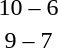<table style="text-align:center">
<tr>
<th width=200></th>
<th width=100></th>
<th width=200></th>
</tr>
<tr>
<td align=right><strong></strong></td>
<td>10 – 6</td>
<td align=left></td>
</tr>
<tr>
<td align=right><strong></strong></td>
<td>9 – 7</td>
<td align=left></td>
</tr>
</table>
